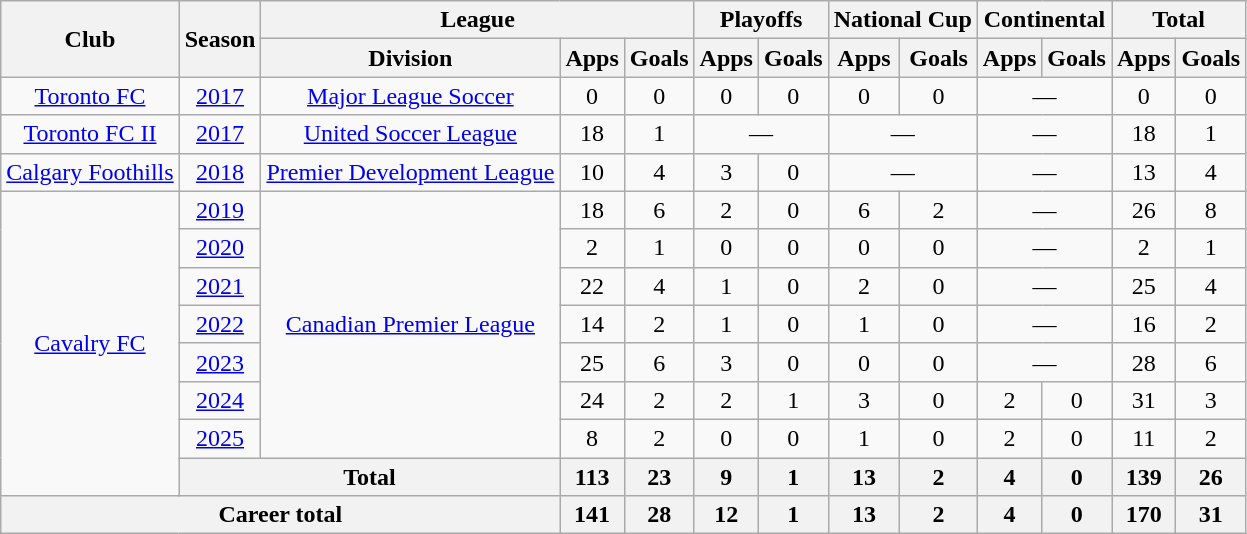<table class="wikitable" style="text-align:center">
<tr>
<th rowspan="2">Club</th>
<th rowspan="2">Season</th>
<th colspan="3">League</th>
<th colspan="2">Playoffs</th>
<th colspan="2">National Cup</th>
<th colspan="2">Continental</th>
<th colspan="2">Total</th>
</tr>
<tr>
<th>Division</th>
<th>Apps</th>
<th>Goals</th>
<th>Apps</th>
<th>Goals</th>
<th>Apps</th>
<th>Goals</th>
<th>Apps</th>
<th>Goals</th>
<th>Apps</th>
<th>Goals</th>
</tr>
<tr>
<td><a href='#'>Toronto FC</a></td>
<td><a href='#'>2017</a></td>
<td><a href='#'>Major League Soccer</a></td>
<td>0</td>
<td>0</td>
<td>0</td>
<td>0</td>
<td>0</td>
<td>0</td>
<td colspan="2">—</td>
<td>0</td>
<td>0</td>
</tr>
<tr>
<td><a href='#'>Toronto FC II</a></td>
<td><a href='#'>2017</a></td>
<td><a href='#'>United Soccer League</a></td>
<td>18</td>
<td>1</td>
<td colspan="2">—</td>
<td colspan="2">—</td>
<td colspan="2">—</td>
<td>18</td>
<td>1</td>
</tr>
<tr>
<td><a href='#'>Calgary Foothills</a></td>
<td><a href='#'>2018</a></td>
<td><a href='#'>Premier Development League</a></td>
<td>10</td>
<td>4</td>
<td>3</td>
<td>0</td>
<td colspan="2">—</td>
<td colspan="2">—</td>
<td>13</td>
<td>4</td>
</tr>
<tr>
<td rowspan="8"><a href='#'>Cavalry FC</a></td>
<td><a href='#'>2019</a></td>
<td rowspan="7"><a href='#'>Canadian Premier League</a></td>
<td>18</td>
<td>6</td>
<td>2</td>
<td>0</td>
<td>6</td>
<td>2</td>
<td colspan="2">—</td>
<td>26</td>
<td>8</td>
</tr>
<tr>
<td><a href='#'>2020</a></td>
<td>2</td>
<td>1</td>
<td>0</td>
<td>0</td>
<td>0</td>
<td>0</td>
<td colspan="2">—</td>
<td>2</td>
<td>1</td>
</tr>
<tr>
<td><a href='#'>2021</a></td>
<td>22</td>
<td>4</td>
<td>1</td>
<td>0</td>
<td>2</td>
<td>0</td>
<td colspan="2">—</td>
<td>25</td>
<td>4</td>
</tr>
<tr>
<td><a href='#'>2022</a></td>
<td>14</td>
<td>2</td>
<td>1</td>
<td>0</td>
<td>1</td>
<td>0</td>
<td colspan="2">—</td>
<td>16</td>
<td>2</td>
</tr>
<tr>
<td><a href='#'>2023</a></td>
<td>25</td>
<td>6</td>
<td>3</td>
<td>0</td>
<td>0</td>
<td>0</td>
<td colspan="2">—</td>
<td>28</td>
<td>6</td>
</tr>
<tr>
<td><a href='#'>2024</a></td>
<td>24</td>
<td>2</td>
<td>2</td>
<td>1</td>
<td>3</td>
<td>0</td>
<td>2</td>
<td>0</td>
<td>31</td>
<td>3</td>
</tr>
<tr>
<td><a href='#'>2025</a></td>
<td>8</td>
<td>2</td>
<td>0</td>
<td>0</td>
<td>1</td>
<td>0</td>
<td>2</td>
<td>0</td>
<td>11</td>
<td>2</td>
</tr>
<tr>
<th colspan="2">Total</th>
<th>113</th>
<th>23</th>
<th>9</th>
<th>1</th>
<th>13</th>
<th>2</th>
<th>4</th>
<th>0</th>
<th>139</th>
<th>26</th>
</tr>
<tr>
<th colspan="3">Career total</th>
<th>141</th>
<th>28</th>
<th>12</th>
<th>1</th>
<th>13</th>
<th>2</th>
<th>4</th>
<th>0</th>
<th>170</th>
<th>31</th>
</tr>
</table>
